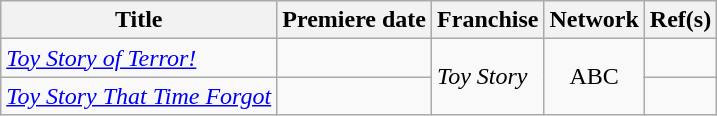<table class="wikitable sortable">
<tr>
<th rowspan="1">Title</th>
<th rowspan="1">Premiere date</th>
<th rowspan="1">Franchise</th>
<th rowspan="1">Network</th>
<th rowspan="1">Ref(s)</th>
</tr>
<tr>
<td><em><a href='#'>Toy Story of Terror!</a></em></td>
<td style="text-align:center;"></td>
<td rowspan="2"><em>Toy Story</em></td>
<td style="text-align:center;" rowspan="2">ABC</td>
<td style="text-align:center;"></td>
</tr>
<tr>
<td><em><a href='#'>Toy Story That Time Forgot</a></em></td>
<td style="text-align:center;"></td>
<td style="text-align:center;"></td>
</tr>
</table>
